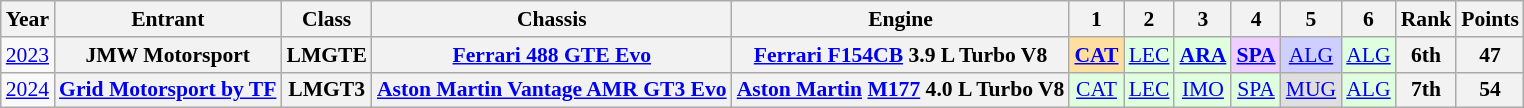<table class="wikitable" style="text-align:center; font-size:90%">
<tr>
<th>Year</th>
<th>Entrant</th>
<th>Class</th>
<th>Chassis</th>
<th>Engine</th>
<th>1</th>
<th>2</th>
<th>3</th>
<th>4</th>
<th>5</th>
<th>6</th>
<th>Rank</th>
<th>Points</th>
</tr>
<tr>
<td><a href='#'>2023</a></td>
<th>JMW Motorsport</th>
<th>LMGTE</th>
<th><a href='#'>Ferrari 488 GTE Evo</a></th>
<th><a href='#'>Ferrari F154CB</a> 3.9 L Turbo V8</th>
<td style="background:#FFDF9F;"><strong><a href='#'>CAT</a></strong><br></td>
<td style="background:#DFFFDF;"><a href='#'>LEC</a><br></td>
<td style="background:#DFFFDF;"><strong><a href='#'>ARA</a></strong><br></td>
<td style="background:#EFCFFF;"><strong><a href='#'>SPA</a></strong><br></td>
<td style="background:#CFCFFF;"><a href='#'>ALG</a><br></td>
<td style="background:#DFFFDF;"><a href='#'>ALG</a><br></td>
<th>6th</th>
<th>47</th>
</tr>
<tr>
<td><a href='#'>2024</a></td>
<th><a href='#'>Grid Motorsport by TF</a></th>
<th>LMGT3</th>
<th><a href='#'>Aston Martin Vantage AMR GT3 Evo</a></th>
<th><a href='#'>Aston Martin</a> <a href='#'>M177</a> 4.0 L Turbo V8</th>
<td style="background:#DFFFDF;"><a href='#'>CAT</a><br></td>
<td style="background:#DFFFDF;"><a href='#'>LEC</a><br></td>
<td style="background:#DFFFDF;"><a href='#'>IMO</a><br></td>
<td style="background:#DFFFDF;"><a href='#'>SPA</a><br></td>
<td style="background:#DFDFDF;"><a href='#'>MUG</a><br></td>
<td style="background:#DFFFDF;"><a href='#'>ALG</a><br></td>
<th>7th</th>
<th>54</th>
</tr>
</table>
